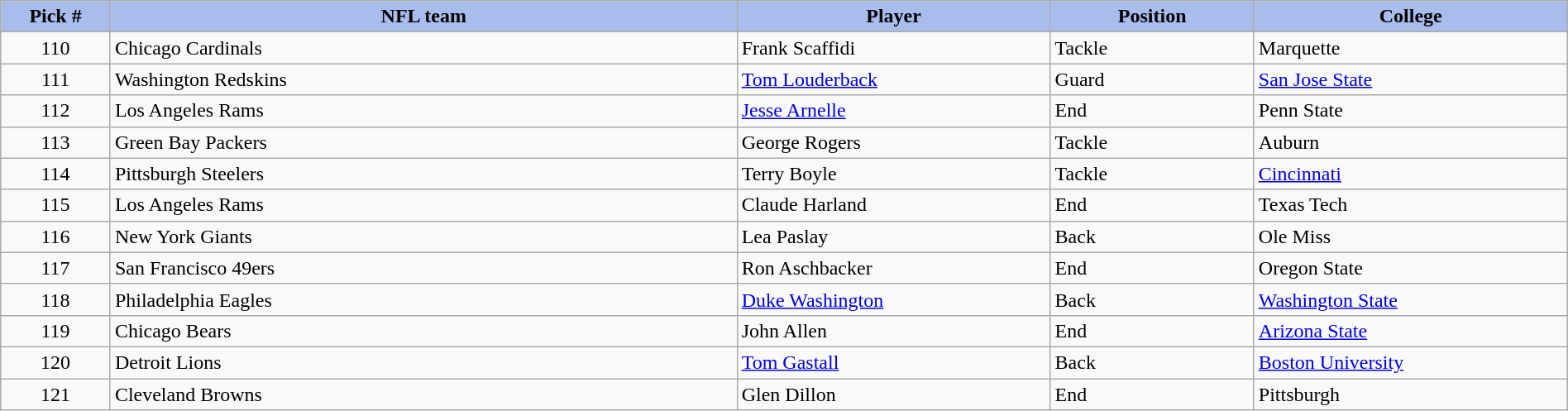<table class="wikitable sortable sortable" style="width: 100%">
<tr>
<th style="background:#A8BDEC;" width=7%>Pick #</th>
<th width=40% style="background:#A8BDEC;">NFL team</th>
<th width=20% style="background:#A8BDEC;">Player</th>
<th width=13% style="background:#A8BDEC;">Position</th>
<th style="background:#A8BDEC;">College</th>
</tr>
<tr>
<td align=center>110</td>
<td>Chicago Cardinals</td>
<td>Frank Scaffidi</td>
<td>Tackle</td>
<td>Marquette</td>
</tr>
<tr>
<td align=center>111</td>
<td>Washington Redskins</td>
<td><a href='#'>Tom Louderback</a></td>
<td>Guard</td>
<td><a href='#'>San Jose State</a></td>
</tr>
<tr>
<td align=center>112</td>
<td>Los Angeles Rams</td>
<td><a href='#'>Jesse Arnelle</a></td>
<td>End</td>
<td>Penn State</td>
</tr>
<tr>
<td align=center>113</td>
<td>Green Bay Packers</td>
<td>George Rogers</td>
<td>Tackle</td>
<td>Auburn</td>
</tr>
<tr>
<td align=center>114</td>
<td>Pittsburgh Steelers</td>
<td>Terry Boyle</td>
<td>Tackle</td>
<td><a href='#'>Cincinnati</a></td>
</tr>
<tr>
<td align=center>115</td>
<td>Los Angeles Rams</td>
<td>Claude Harland</td>
<td>End</td>
<td>Texas Tech</td>
</tr>
<tr>
<td align=center>116</td>
<td>New York Giants</td>
<td>Lea Paslay</td>
<td>Back</td>
<td>Ole Miss</td>
</tr>
<tr>
<td align=center>117</td>
<td>San Francisco 49ers</td>
<td>Ron Aschbacker</td>
<td>End</td>
<td>Oregon State</td>
</tr>
<tr>
<td align=center>118</td>
<td>Philadelphia Eagles</td>
<td><a href='#'>Duke Washington</a></td>
<td>Back</td>
<td><a href='#'>Washington State</a></td>
</tr>
<tr>
<td align=center>119</td>
<td>Chicago Bears</td>
<td>John Allen</td>
<td>End</td>
<td><a href='#'>Arizona State</a></td>
</tr>
<tr>
<td align=center>120</td>
<td>Detroit Lions</td>
<td><a href='#'>Tom Gastall</a></td>
<td>Back</td>
<td><a href='#'>Boston University</a></td>
</tr>
<tr>
<td align=center>121</td>
<td>Cleveland Browns</td>
<td>Glen Dillon</td>
<td>End</td>
<td>Pittsburgh</td>
</tr>
</table>
